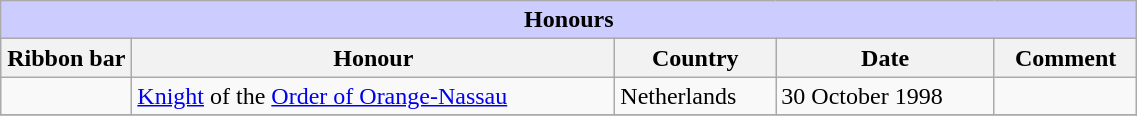<table class="wikitable" style="width:60%;">
<tr style="background:#ccf; text-align:center;">
<td colspan=5><strong>Honours</strong></td>
</tr>
<tr>
<th style="width:80px;">Ribbon bar</th>
<th>Honour</th>
<th>Country</th>
<th>Date</th>
<th>Comment</th>
</tr>
<tr>
<td></td>
<td><a href='#'>Knight</a> of the <a href='#'>Order of Orange-Nassau</a></td>
<td>Netherlands</td>
<td>30 October 1998</td>
<td></td>
</tr>
<tr>
</tr>
</table>
